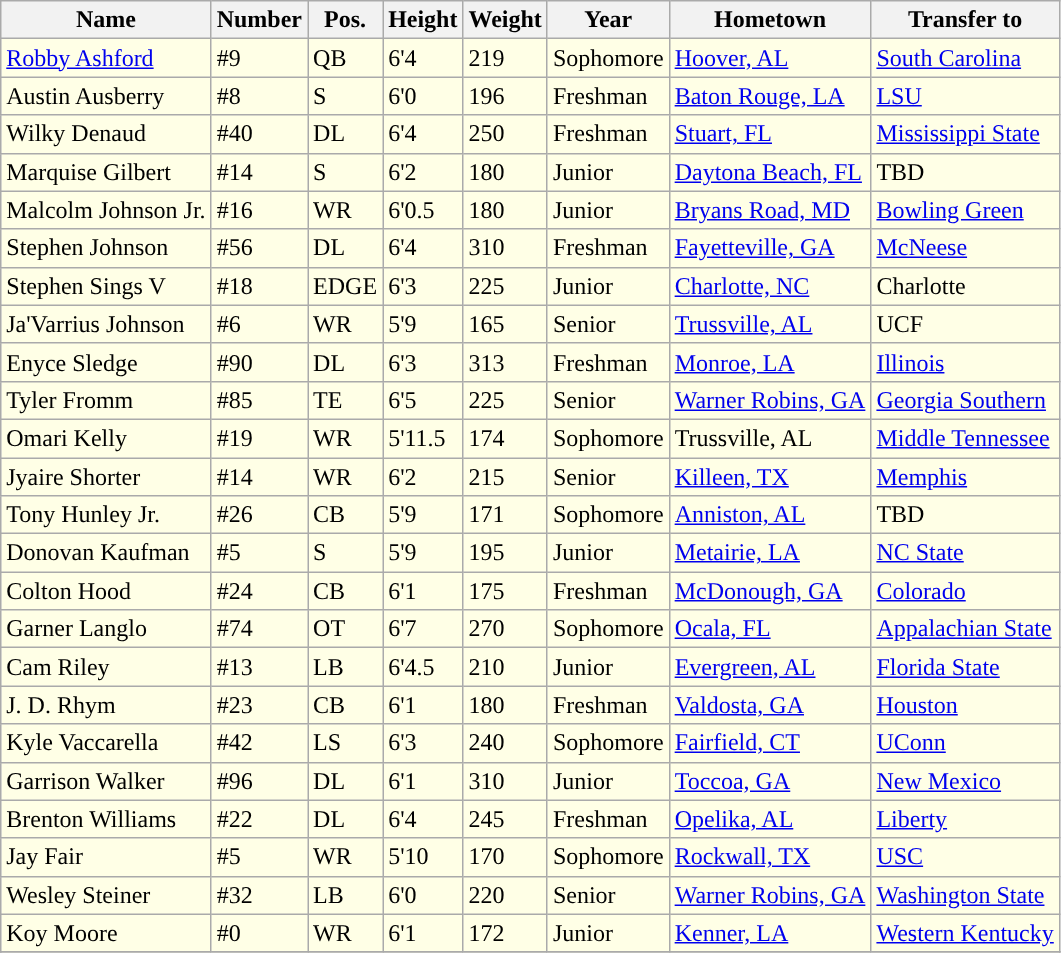<table class="wikitable sortable">
<tr>
<th>Name</th>
<th>Number</th>
<th>Pos.</th>
<th>Height</th>
<th>Weight</th>
<th>Year</th>
<th>Hometown</th>
<th class="unsortable">Transfer to</th>
</tr>
<tr style="background:#FFFFE6;">
<td><a href='#'>Robby Ashford</a></td>
<td>#9</td>
<td>QB</td>
<td>6'4</td>
<td>219</td>
<td>Sophomore </td>
<td><a href='#'>Hoover, AL</a></td>
<td><a href='#'>South Carolina</a></td>
</tr>
<tr style="background:#FFFFE6;">
<td>Austin Ausberry</td>
<td>#8</td>
<td>S</td>
<td>6'0</td>
<td>196</td>
<td>Freshman </td>
<td><a href='#'>Baton Rouge, LA</a></td>
<td><a href='#'>LSU</a></td>
</tr>
<tr style="background:#FFFFE6;">
<td>Wilky Denaud</td>
<td>#40</td>
<td>DL</td>
<td>6'4</td>
<td>250</td>
<td>Freshman</td>
<td><a href='#'>Stuart, FL</a></td>
<td><a href='#'>Mississippi State</a></td>
</tr>
<tr style="background:#FFFFE6;">
<td>Marquise Gilbert</td>
<td>#14</td>
<td>S</td>
<td>6'2</td>
<td>180</td>
<td>Junior </td>
<td><a href='#'>Daytona Beach, FL</a></td>
<td>TBD</td>
</tr>
<tr style="background:#FFFFE6;">
<td>Malcolm Johnson Jr.</td>
<td>#16</td>
<td>WR</td>
<td>6'0.5</td>
<td>180</td>
<td>Junior</td>
<td><a href='#'>Bryans Road, MD</a></td>
<td><a href='#'>Bowling Green</a></td>
</tr>
<tr style="background:#FFFFE6;">
<td>Stephen Johnson</td>
<td>#56</td>
<td>DL</td>
<td>6'4</td>
<td>310</td>
<td>Freshman</td>
<td><a href='#'>Fayetteville, GA</a></td>
<td><a href='#'>McNeese</a></td>
</tr>
<tr style="background:#FFFFE6;">
<td>Stephen Sings V</td>
<td>#18</td>
<td>EDGE</td>
<td>6'3</td>
<td>225</td>
<td>Junior</td>
<td><a href='#'>Charlotte, NC</a></td>
<td>Charlotte</td>
</tr>
<tr style="background:#FFFFE6;">
<td>Ja'Varrius Johnson</td>
<td>#6</td>
<td>WR</td>
<td>5'9</td>
<td>165</td>
<td>Senior</td>
<td><a href='#'>Trussville, AL</a></td>
<td>UCF</td>
</tr>
<tr style="background:#FFFFE6;">
<td>Enyce Sledge</td>
<td>#90</td>
<td>DL</td>
<td>6'3</td>
<td>313</td>
<td>Freshman </td>
<td><a href='#'>Monroe, LA</a></td>
<td><a href='#'>Illinois</a></td>
</tr>
<tr style="background:#FFFFE6;">
<td>Tyler Fromm</td>
<td>#85</td>
<td>TE</td>
<td>6'5</td>
<td>225</td>
<td>Senior</td>
<td><a href='#'>Warner Robins, GA</a></td>
<td><a href='#'>Georgia Southern</a></td>
</tr>
<tr style="background:#FFFFE6;">
<td>Omari Kelly</td>
<td>#19</td>
<td>WR</td>
<td>5'11.5</td>
<td>174</td>
<td>Sophomore</td>
<td>Trussville, AL</td>
<td><a href='#'>Middle Tennessee</a></td>
</tr>
<tr style="background:#FFFFE6;">
<td>Jyaire Shorter</td>
<td>#14</td>
<td>WR</td>
<td>6'2</td>
<td>215</td>
<td>Senior </td>
<td><a href='#'>Killeen, TX</a></td>
<td><a href='#'>Memphis</a></td>
</tr>
<tr style="background:#FFFFE6;">
<td>Tony Hunley Jr.</td>
<td>#26</td>
<td>CB</td>
<td>5'9</td>
<td>171</td>
<td>Sophomore </td>
<td><a href='#'>Anniston, AL</a></td>
<td>TBD</td>
</tr>
<tr style="background:#FFFFE6;">
<td>Donovan Kaufman</td>
<td>#5</td>
<td>S</td>
<td>5'9</td>
<td>195</td>
<td>Junior</td>
<td><a href='#'>Metairie, LA</a></td>
<td><a href='#'>NC State</a></td>
</tr>
<tr style="background:#FFFFE6;">
<td>Colton Hood</td>
<td>#24</td>
<td>CB</td>
<td>6'1</td>
<td>175</td>
<td>Freshman</td>
<td><a href='#'>McDonough, GA</a></td>
<td><a href='#'>Colorado</a></td>
</tr>
<tr style="background:#FFFFE6;">
<td>Garner Langlo</td>
<td>#74</td>
<td>OT</td>
<td>6'7</td>
<td>270</td>
<td>Sophomore </td>
<td><a href='#'>Ocala, FL</a></td>
<td><a href='#'>Appalachian State</a></td>
</tr>
<tr style="background:#FFFFE6;">
<td>Cam Riley</td>
<td>#13</td>
<td>LB</td>
<td>6'4.5</td>
<td>210</td>
<td>Junior</td>
<td><a href='#'>Evergreen, AL</a></td>
<td><a href='#'>Florida State</a></td>
</tr>
<tr style="background:#FFFFE6;">
<td>J. D. Rhym</td>
<td>#23</td>
<td>CB</td>
<td>6'1</td>
<td>180</td>
<td>Freshman </td>
<td><a href='#'>Valdosta, GA</a></td>
<td><a href='#'>Houston</a></td>
</tr>
<tr style="background:#FFFFE6;">
<td>Kyle Vaccarella</td>
<td>#42</td>
<td>LS</td>
<td>6'3</td>
<td>240</td>
<td>Sophomore </td>
<td><a href='#'>Fairfield, CT</a></td>
<td><a href='#'>UConn</a></td>
</tr>
<tr style="background:#FFFFE6;">
<td>Garrison Walker</td>
<td>#96</td>
<td>DL</td>
<td>6'1</td>
<td>310</td>
<td>Junior</td>
<td><a href='#'>Toccoa, GA</a></td>
<td><a href='#'>New Mexico</a></td>
</tr>
<tr style="background:#FFFFE6;">
<td>Brenton Williams</td>
<td>#22</td>
<td>DL</td>
<td>6'4</td>
<td>245</td>
<td>Freshman</td>
<td><a href='#'>Opelika, AL</a></td>
<td><a href='#'>Liberty</a></td>
</tr>
<tr style="background:#FFFFE6;">
<td>Jay Fair</td>
<td>#5</td>
<td>WR</td>
<td>5'10</td>
<td>170</td>
<td>Sophomore</td>
<td><a href='#'>Rockwall, TX</a></td>
<td><a href='#'>USC</a></td>
</tr>
<tr style="background:#FFFFE6;">
<td>Wesley Steiner</td>
<td>#32</td>
<td>LB</td>
<td>6'0</td>
<td>220</td>
<td>Senior</td>
<td><a href='#'>Warner Robins, GA</a></td>
<td><a href='#'>Washington State</a></td>
</tr>
<tr style="background:#FFFFE6;">
<td>Koy Moore</td>
<td>#0</td>
<td>WR</td>
<td>6'1</td>
<td>172</td>
<td>Junior</td>
<td><a href='#'>Kenner, LA</a></td>
<td><a href='#'>Western Kentucky</a></td>
</tr>
<tr style="background:#FFFFE6;">
</tr>
<tr>
</tr>
</table>
